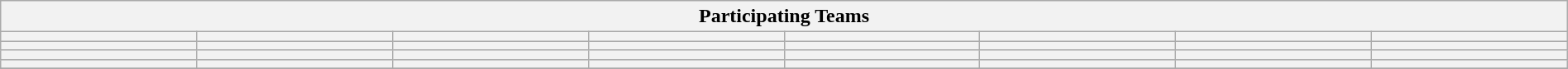<table class="wikitable" style="width:100%;">
<tr>
<th colspan=8><strong>Participating Teams</strong></th>
</tr>
<tr>
<th style="width:12%;"></th>
<th style="width:12%;"></th>
<th style="width:12%;"></th>
<th style="width:12%;"></th>
<th style="width:12%;"></th>
<th style="width:12%;"></th>
<th style="width:12%;"></th>
<th style="width:12%;"></th>
</tr>
<tr>
<th style="width:12%;"></th>
<th style="width:12%;"></th>
<th style="width:12%;"></th>
<th style="width:12%;"></th>
<th style="width:12%;"></th>
<th style="width:12%;"></th>
<th style="width:12%;"></th>
<th style="width:12%;"></th>
</tr>
<tr>
<th style="width:12%;"></th>
<th style="width:12%;"></th>
<th style="width:12%;"></th>
<th style="width:12%;"></th>
<th style="width:12%;"></th>
<th style="width:12%;"></th>
<th style="width:12%;"></th>
<th style="width:12%;"></th>
</tr>
<tr>
<th style="width:12%;"></th>
<th style="width:12%;"></th>
<th style="width:12%;"></th>
<th style="width:12%;"></th>
<th style="width:12%;"></th>
<th style="width:12%;"></th>
<th style="width:12%;"></th>
<th style="width:12%;"></th>
</tr>
<tr>
</tr>
</table>
